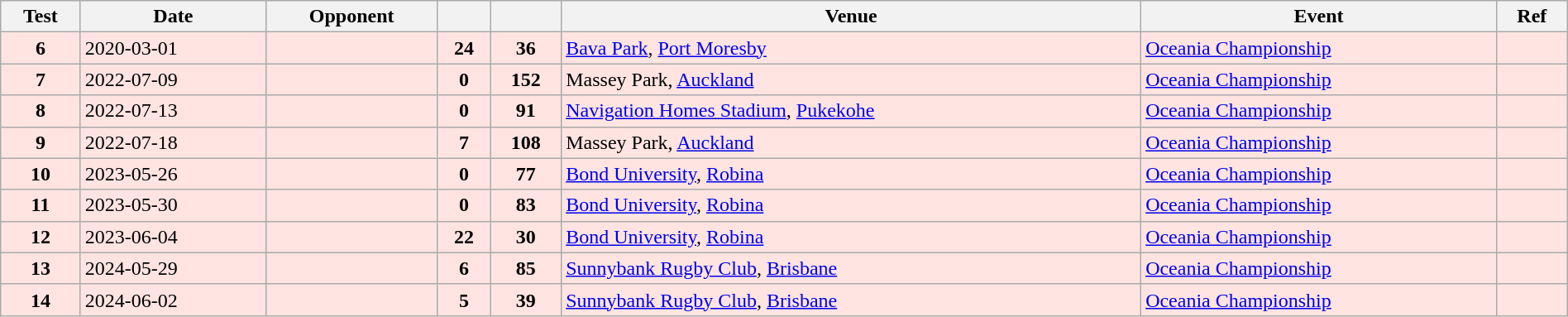<table class="wikitable sortable" style="width:100%">
<tr>
<th>Test</th>
<th>Date</th>
<th>Opponent</th>
<th></th>
<th></th>
<th>Venue</th>
<th>Event</th>
<th>Ref</th>
</tr>
<tr bgcolor="FFE4E1">
<td align="center"><strong>6</strong></td>
<td>2020-03-01</td>
<td></td>
<td align="center"><strong>24</strong></td>
<td align="center"><strong>36</strong></td>
<td><a href='#'>Bava Park</a>, <a href='#'>Port Moresby</a></td>
<td><a href='#'>Oceania Championship</a></td>
<td></td>
</tr>
<tr bgcolor="FFE4E1">
<td align="center"><strong>7</strong></td>
<td>2022-07-09</td>
<td></td>
<td align="center"><strong>0</strong></td>
<td align="center"><strong>152</strong></td>
<td>Massey Park, <a href='#'>Auckland</a></td>
<td><a href='#'>Oceania Championship</a></td>
<td></td>
</tr>
<tr bgcolor="FFE4E1">
<td align="center"><strong>8</strong></td>
<td>2022-07-13</td>
<td></td>
<td align="center"><strong>0</strong></td>
<td align="center"><strong>91</strong></td>
<td><a href='#'>Navigation Homes Stadium</a>, <a href='#'>Pukekohe</a></td>
<td><a href='#'>Oceania Championship</a></td>
<td></td>
</tr>
<tr bgcolor="FFE4E1">
<td align="center"><strong>9</strong></td>
<td>2022-07-18</td>
<td></td>
<td align="center"><strong>7</strong></td>
<td align="center"><strong>108</strong></td>
<td>Massey Park, <a href='#'>Auckland</a></td>
<td><a href='#'>Oceania Championship</a></td>
<td></td>
</tr>
<tr bgcolor="FFE4E1">
<td align="center"><strong>10</strong></td>
<td>2023-05-26</td>
<td></td>
<td align="center"><strong>0</strong></td>
<td align="center"><strong>77</strong></td>
<td><a href='#'>Bond University</a>, <a href='#'>Robina</a></td>
<td><a href='#'>Oceania Championship</a></td>
<td></td>
</tr>
<tr bgcolor="FFE4E1">
<td align="center"><strong>11</strong></td>
<td>2023-05-30</td>
<td></td>
<td align="center"><strong>0</strong></td>
<td align="center"><strong>83</strong></td>
<td><a href='#'>Bond University</a>, <a href='#'>Robina</a></td>
<td><a href='#'>Oceania Championship</a></td>
<td></td>
</tr>
<tr bgcolor="FFE4E1">
<td align="center"><strong>12</strong></td>
<td>2023-06-04</td>
<td></td>
<td align="center"><strong>22</strong></td>
<td align="center"><strong>30</strong></td>
<td><a href='#'>Bond University</a>, <a href='#'>Robina</a></td>
<td><a href='#'>Oceania Championship</a></td>
<td></td>
</tr>
<tr bgcolor="FFE4E1">
<td align="center"><strong>13</strong></td>
<td>2024-05-29</td>
<td></td>
<td align="center"><strong>6</strong></td>
<td align="center"><strong>85</strong></td>
<td><a href='#'>Sunnybank Rugby Club</a>, <a href='#'>Brisbane</a></td>
<td><a href='#'>Oceania Championship</a></td>
<td></td>
</tr>
<tr bgcolor="FFE4E1">
<td align="center"><strong>14</strong></td>
<td>2024-06-02</td>
<td></td>
<td align="center"><strong>5</strong></td>
<td align="center"><strong>39</strong></td>
<td><a href='#'>Sunnybank Rugby Club</a>, <a href='#'>Brisbane</a></td>
<td><a href='#'>Oceania Championship</a></td>
<td></td>
</tr>
</table>
